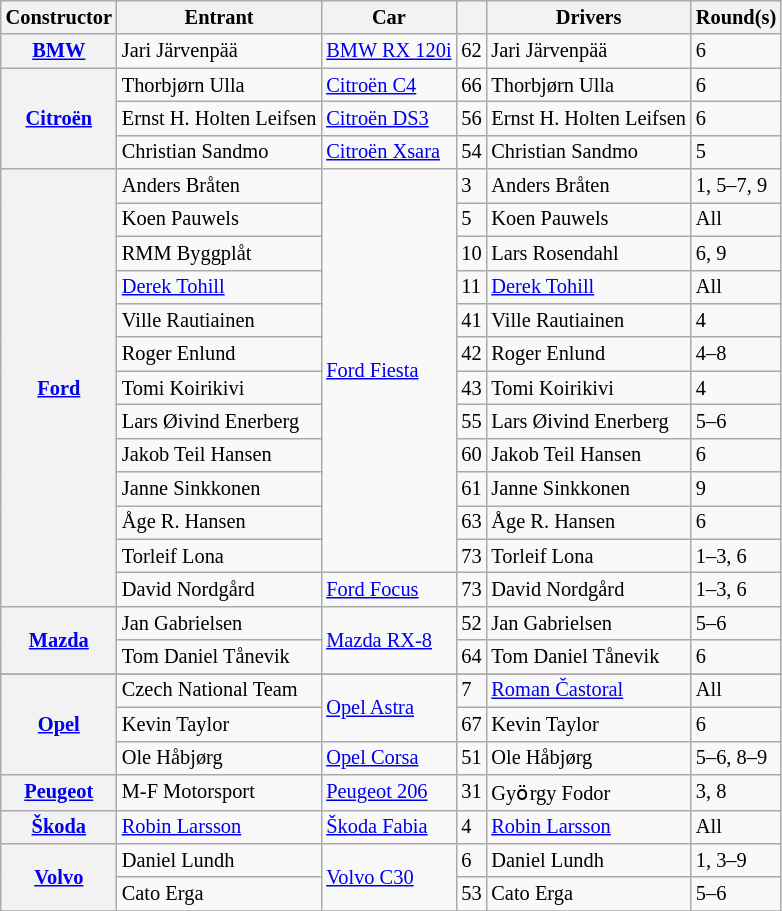<table class="wikitable" style="font-size: 85%">
<tr>
<th>Constructor</th>
<th>Entrant</th>
<th>Car</th>
<th></th>
<th>Drivers</th>
<th>Round(s)</th>
</tr>
<tr>
<th><a href='#'>BMW</a></th>
<td> Jari Järvenpää</td>
<td><a href='#'>BMW RX 120i</a></td>
<td>62</td>
<td> Jari Järvenpää</td>
<td>6</td>
</tr>
<tr>
<th rowspan=3><a href='#'>Citroën</a></th>
<td> Thorbjørn Ulla</td>
<td><a href='#'>Citroën C4</a></td>
<td>66</td>
<td> Thorbjørn Ulla</td>
<td>6</td>
</tr>
<tr>
<td> Ernst H. Holten Leifsen</td>
<td><a href='#'>Citroën DS3</a></td>
<td>56</td>
<td> Ernst H. Holten Leifsen</td>
<td>6</td>
</tr>
<tr>
<td> Christian Sandmo</td>
<td><a href='#'>Citroën Xsara</a></td>
<td>54</td>
<td> Christian Sandmo</td>
<td>5</td>
</tr>
<tr>
<th rowspan=13><a href='#'>Ford</a></th>
<td> Anders Bråten</td>
<td rowspan=12><a href='#'>Ford Fiesta</a></td>
<td>3</td>
<td> Anders Bråten</td>
<td>1, 5–7, 9</td>
</tr>
<tr>
<td> Koen Pauwels</td>
<td>5</td>
<td> Koen Pauwels</td>
<td>All</td>
</tr>
<tr>
<td> RMM Byggplåt</td>
<td>10</td>
<td> Lars Rosendahl</td>
<td>6, 9</td>
</tr>
<tr>
<td> <a href='#'>Derek Tohill</a></td>
<td>11</td>
<td> <a href='#'>Derek Tohill</a></td>
<td>All</td>
</tr>
<tr>
<td> Ville Rautiainen</td>
<td>41</td>
<td> Ville Rautiainen</td>
<td>4</td>
</tr>
<tr>
<td> Roger Enlund</td>
<td>42</td>
<td> Roger Enlund</td>
<td>4–8</td>
</tr>
<tr>
<td> Tomi Koirikivi</td>
<td>43</td>
<td> Tomi Koirikivi</td>
<td>4</td>
</tr>
<tr>
<td> Lars Øivind Enerberg</td>
<td>55</td>
<td> Lars Øivind Enerberg</td>
<td>5–6</td>
</tr>
<tr>
<td> Jakob Teil Hansen</td>
<td>60</td>
<td> Jakob Teil Hansen</td>
<td>6</td>
</tr>
<tr>
<td> Janne Sinkkonen</td>
<td>61</td>
<td> Janne Sinkkonen</td>
<td>9</td>
</tr>
<tr>
<td> Åge R. Hansen</td>
<td>63</td>
<td> Åge R. Hansen</td>
<td>6</td>
</tr>
<tr>
<td> Torleif Lona</td>
<td>73</td>
<td> Torleif Lona</td>
<td>1–3, 6</td>
</tr>
<tr>
<td> David Nordgård</td>
<td><a href='#'>Ford Focus</a></td>
<td>73</td>
<td> David Nordgård</td>
<td>1–3, 6</td>
</tr>
<tr>
<th rowspan=2><a href='#'>Mazda</a></th>
<td> Jan Gabrielsen</td>
<td rowspan=2><a href='#'>Mazda RX-8</a></td>
<td>52</td>
<td> Jan Gabrielsen</td>
<td>5–6</td>
</tr>
<tr>
<td> Tom Daniel Tånevik</td>
<td>64</td>
<td> Tom Daniel Tånevik</td>
<td>6</td>
</tr>
<tr>
</tr>
<tr>
<th rowspan=3><a href='#'>Opel</a></th>
<td> Czech National Team</td>
<td rowspan=2><a href='#'>Opel Astra</a></td>
<td>7</td>
<td> <a href='#'>Roman Častoral</a></td>
<td>All</td>
</tr>
<tr>
<td> Kevin Taylor</td>
<td>67</td>
<td> Kevin Taylor</td>
<td>6</td>
</tr>
<tr>
<td> Ole Håbjørg</td>
<td><a href='#'>Opel Corsa</a></td>
<td>51</td>
<td> Ole Håbjørg</td>
<td>5–6, 8–9</td>
</tr>
<tr>
<th><a href='#'>Peugeot</a></th>
<td> M-F Motorsport</td>
<td><a href='#'>Peugeot 206</a></td>
<td>31</td>
<td> Gyӧrgy Fodor</td>
<td>3, 8</td>
</tr>
<tr>
<th><a href='#'>Škoda</a></th>
<td> <a href='#'>Robin Larsson</a></td>
<td><a href='#'>Škoda Fabia</a></td>
<td>4</td>
<td> <a href='#'>Robin Larsson</a></td>
<td>All</td>
</tr>
<tr>
<th rowspan=2><a href='#'>Volvo</a></th>
<td> Daniel Lundh</td>
<td rowspan=2><a href='#'>Volvo C30</a></td>
<td>6</td>
<td> Daniel Lundh</td>
<td>1, 3–9</td>
</tr>
<tr>
<td> Cato Erga</td>
<td>53</td>
<td> Cato Erga</td>
<td>5–6</td>
</tr>
<tr>
</tr>
</table>
